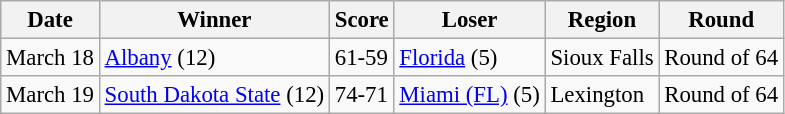<table class="wikitable" style="font-size:95%;">
<tr>
<th>Date</th>
<th>Winner</th>
<th>Score</th>
<th>Loser</th>
<th>Region</th>
<th>Round</th>
</tr>
<tr>
<td>March 18</td>
<td><a href='#'>Albany</a> (12)</td>
<td>61-59</td>
<td><a href='#'>Florida</a> (5)</td>
<td>Sioux Falls</td>
<td>Round of 64</td>
</tr>
<tr>
<td>March 19</td>
<td><a href='#'>South Dakota State</a> (12)</td>
<td>74-71</td>
<td><a href='#'>Miami (FL)</a> (5)</td>
<td>Lexington</td>
<td>Round of 64</td>
</tr>
</table>
